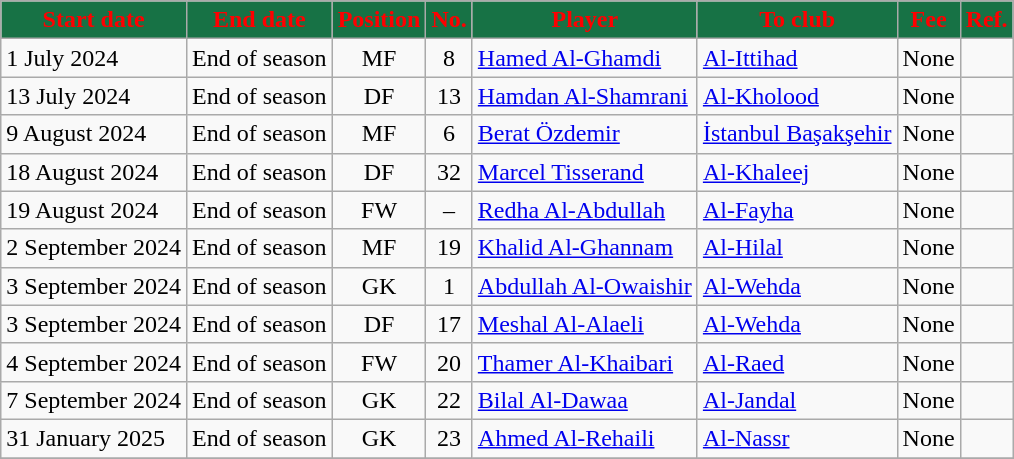<table class="wikitable sortable">
<tr>
<th style="background:#177245; color:red;"><strong>Start date</strong></th>
<th style="background:#177245; color:red;"><strong>End date</strong></th>
<th style="background:#177245; color:red;"><strong>Position</strong></th>
<th style="background:#177245; color:red;"><strong>No.</strong></th>
<th style="background:#177245; color:red;"><strong>Player</strong></th>
<th style="background:#177245; color:red;"><strong>To club</strong></th>
<th style="background:#177245; color:red;"><strong>Fee</strong></th>
<th style="background:#177245; color:red;"><strong>Ref.</strong></th>
</tr>
<tr>
<td>1 July 2024</td>
<td>End of season</td>
<td style="text-align:center;">MF</td>
<td style="text-align:center;">8</td>
<td style="text-align:left;"> <a href='#'>Hamed Al-Ghamdi</a></td>
<td style="text-align:left;"> <a href='#'>Al-Ittihad</a></td>
<td>None</td>
<td></td>
</tr>
<tr>
<td>13 July 2024</td>
<td>End of season</td>
<td style="text-align:center;">DF</td>
<td style="text-align:center;">13</td>
<td style="text-align:left;"> <a href='#'>Hamdan Al-Shamrani</a></td>
<td style="text-align:left;"> <a href='#'>Al-Kholood</a></td>
<td>None</td>
<td></td>
</tr>
<tr>
<td>9 August 2024</td>
<td>End of season</td>
<td style="text-align:center;">MF</td>
<td style="text-align:center;">6</td>
<td style="text-align:left;"> <a href='#'>Berat Özdemir</a></td>
<td style="text-align:left;"> <a href='#'>İstanbul Başakşehir</a></td>
<td>None</td>
<td></td>
</tr>
<tr>
<td>18 August 2024</td>
<td>End of season</td>
<td style="text-align:center;">DF</td>
<td style="text-align:center;">32</td>
<td style="text-align:left;"> <a href='#'>Marcel Tisserand</a></td>
<td style="text-align:left;"> <a href='#'>Al-Khaleej</a></td>
<td>None</td>
<td></td>
</tr>
<tr>
<td>19 August 2024</td>
<td>End of season</td>
<td style="text-align:center;">FW</td>
<td style="text-align:center;">–</td>
<td style="text-align:left;"> <a href='#'>Redha Al-Abdullah</a></td>
<td style="text-align:left;"> <a href='#'>Al-Fayha</a></td>
<td>None</td>
<td></td>
</tr>
<tr>
<td>2 September 2024</td>
<td>End of season</td>
<td style="text-align:center;">MF</td>
<td style="text-align:center;">19</td>
<td style="text-align:left;"> <a href='#'>Khalid Al-Ghannam</a></td>
<td style="text-align:left;"> <a href='#'>Al-Hilal</a></td>
<td>None</td>
<td></td>
</tr>
<tr>
<td>3 September 2024</td>
<td>End of season</td>
<td style="text-align:center;">GK</td>
<td style="text-align:center;">1</td>
<td style="text-align:left;"> <a href='#'>Abdullah Al-Owaishir</a></td>
<td style="text-align:left;"> <a href='#'>Al-Wehda</a></td>
<td>None</td>
<td></td>
</tr>
<tr>
<td>3 September 2024</td>
<td>End of season</td>
<td style="text-align:center;">DF</td>
<td style="text-align:center;">17</td>
<td style="text-align:left;"> <a href='#'>Meshal Al-Alaeli</a></td>
<td style="text-align:left;"> <a href='#'>Al-Wehda</a></td>
<td>None</td>
<td></td>
</tr>
<tr>
<td>4 September 2024</td>
<td>End of season</td>
<td style="text-align:center;">FW</td>
<td style="text-align:center;">20</td>
<td style="text-align:left;"> <a href='#'>Thamer Al-Khaibari</a></td>
<td style="text-align:left;"> <a href='#'>Al-Raed</a></td>
<td>None</td>
<td></td>
</tr>
<tr>
<td>7 September 2024</td>
<td>End of season</td>
<td style="text-align:center;">GK</td>
<td style="text-align:center;">22</td>
<td style="text-align:left;"> <a href='#'>Bilal Al-Dawaa</a></td>
<td style="text-align:left;"> <a href='#'>Al-Jandal</a></td>
<td>None</td>
<td></td>
</tr>
<tr>
<td>31 January 2025</td>
<td>End of season</td>
<td style="text-align:center;">GK</td>
<td style="text-align:center;">23</td>
<td style="text-align:left;"> <a href='#'>Ahmed Al-Rehaili</a></td>
<td style="text-align:left;"> <a href='#'>Al-Nassr</a></td>
<td>None</td>
<td></td>
</tr>
<tr>
</tr>
</table>
